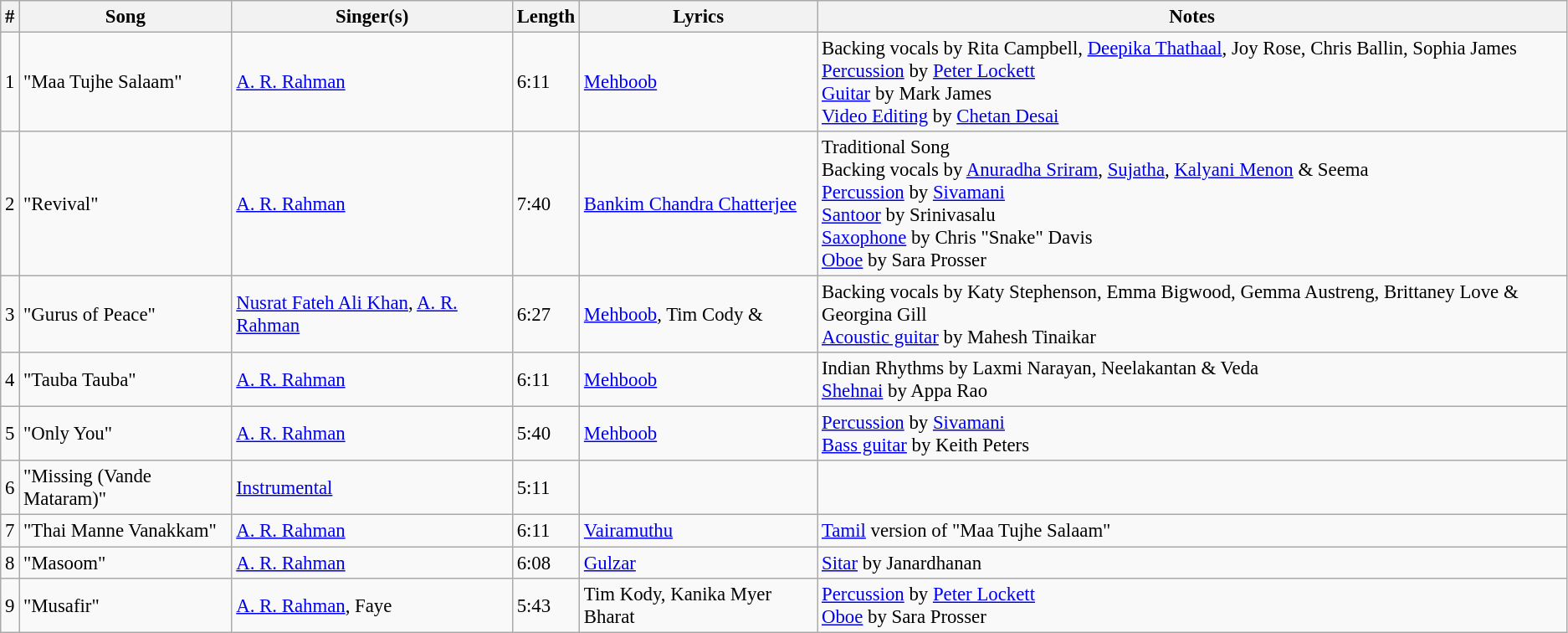<table class="wikitable" style="font-size: 95%;">
<tr>
<th>#</th>
<th>Song</th>
<th>Singer(s)</th>
<th>Length</th>
<th>Lyrics</th>
<th>Notes</th>
</tr>
<tr>
<td>1</td>
<td>"Maa Tujhe Salaam"</td>
<td><a href='#'>A. R. Rahman</a></td>
<td>6:11</td>
<td><a href='#'>Mehboob</a></td>
<td>Backing vocals by Rita Campbell, <a href='#'>Deepika Thathaal</a>, Joy Rose, Chris Ballin, Sophia James<br><a href='#'>Percussion</a> by <a href='#'>Peter Lockett</a><br><a href='#'>Guitar</a> by Mark James <br><a href='#'>Video Editing</a> by <a href='#'>Chetan Desai</a></td>
</tr>
<tr>
<td>2</td>
<td>"Revival"</td>
<td><a href='#'>A. R. Rahman</a></td>
<td>7:40</td>
<td><a href='#'>Bankim Chandra Chatterjee</a></td>
<td>Traditional Song<br>Backing vocals by <a href='#'>Anuradha Sriram</a>, <a href='#'>Sujatha</a>, <a href='#'>Kalyani Menon</a> & Seema<br><a href='#'>Percussion</a> by <a href='#'>Sivamani</a><br><a href='#'>Santoor</a> by Srinivasalu <br><a href='#'>Saxophone</a> by Chris "Snake" Davis<br><a href='#'>Oboe</a> by Sara Prosser</td>
</tr>
<tr>
<td>3</td>
<td>"Gurus of Peace"</td>
<td><a href='#'>Nusrat Fateh Ali Khan</a>, <a href='#'>A. R. Rahman</a></td>
<td>6:27</td>
<td><a href='#'>Mehboob</a>, Tim Cody & </td>
<td>Backing vocals by Katy Stephenson, Emma Bigwood, Gemma Austreng, Brittaney Love & Georgina Gill<br><a href='#'>Acoustic guitar</a> by Mahesh Tinaikar</td>
</tr>
<tr>
<td>4</td>
<td>"Tauba Tauba"</td>
<td><a href='#'>A. R. Rahman</a></td>
<td>6:11</td>
<td><a href='#'>Mehboob</a></td>
<td>Indian Rhythms by Laxmi Narayan, Neelakantan & Veda <br><a href='#'>Shehnai</a> by Appa Rao</td>
</tr>
<tr>
<td>5</td>
<td>"Only You"</td>
<td><a href='#'>A. R. Rahman</a></td>
<td>5:40</td>
<td><a href='#'>Mehboob</a></td>
<td><a href='#'>Percussion</a> by <a href='#'>Sivamani</a><br><a href='#'>Bass guitar</a> by Keith Peters</td>
</tr>
<tr>
<td>6</td>
<td>"Missing (Vande Mataram)"</td>
<td><a href='#'>Instrumental</a></td>
<td>5:11</td>
<td></td>
<td></td>
</tr>
<tr>
<td>7</td>
<td>"Thai Manne Vanakkam"</td>
<td><a href='#'>A. R. Rahman</a></td>
<td>6:11</td>
<td><a href='#'>Vairamuthu</a></td>
<td><a href='#'>Tamil</a> version of "Maa Tujhe Salaam"</td>
</tr>
<tr>
<td>8</td>
<td>"Masoom"</td>
<td><a href='#'>A. R. Rahman</a></td>
<td>6:08</td>
<td><a href='#'>Gulzar</a></td>
<td><a href='#'>Sitar</a> by Janardhanan</td>
</tr>
<tr>
<td>9</td>
<td>"Musafir"</td>
<td><a href='#'>A. R. Rahman</a>, Faye</td>
<td>5:43</td>
<td>Tim Kody, Kanika Myer Bharat</td>
<td><a href='#'>Percussion</a> by <a href='#'>Peter Lockett</a><br><a href='#'>Oboe</a> by Sara Prosser</td>
</tr>
</table>
